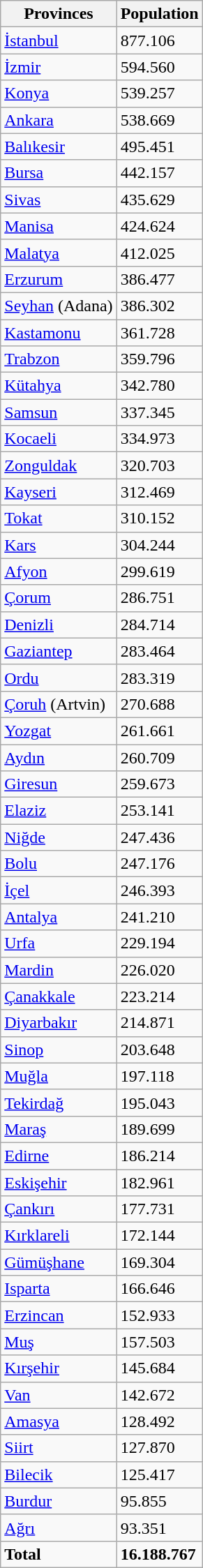<table class="wikitable sortable">
<tr>
<th>Provinces</th>
<th>Population</th>
</tr>
<tr>
<td><a href='#'>İstanbul</a></td>
<td>877.106</td>
</tr>
<tr>
<td><a href='#'>İzmir</a></td>
<td>594.560</td>
</tr>
<tr>
<td><a href='#'>Konya</a></td>
<td>539.257</td>
</tr>
<tr>
<td><a href='#'>Ankara</a></td>
<td>538.669</td>
</tr>
<tr>
<td><a href='#'>Balıkesir</a></td>
<td>495.451</td>
</tr>
<tr>
<td><a href='#'>Bursa</a></td>
<td>442.157</td>
</tr>
<tr>
<td><a href='#'>Sivas</a></td>
<td>435.629</td>
</tr>
<tr>
<td><a href='#'>Manisa</a></td>
<td>424.624</td>
</tr>
<tr>
<td><a href='#'>Malatya</a></td>
<td>412.025</td>
</tr>
<tr>
<td><a href='#'>Erzurum</a></td>
<td>386.477</td>
</tr>
<tr>
<td><a href='#'>Seyhan</a> (Adana)</td>
<td>386.302</td>
</tr>
<tr>
<td><a href='#'>Kastamonu</a></td>
<td>361.728</td>
</tr>
<tr>
<td><a href='#'>Trabzon</a></td>
<td>359.796</td>
</tr>
<tr>
<td><a href='#'>Kütahya</a></td>
<td>342.780</td>
</tr>
<tr>
<td><a href='#'>Samsun</a></td>
<td>337.345</td>
</tr>
<tr>
<td><a href='#'>Kocaeli</a></td>
<td>334.973</td>
</tr>
<tr>
<td><a href='#'>Zonguldak</a></td>
<td>320.703</td>
</tr>
<tr>
<td><a href='#'>Kayseri</a></td>
<td>312.469</td>
</tr>
<tr>
<td><a href='#'>Tokat</a></td>
<td>310.152</td>
</tr>
<tr>
<td><a href='#'>Kars</a></td>
<td>304.244</td>
</tr>
<tr>
<td><a href='#'>Afyon</a></td>
<td>299.619</td>
</tr>
<tr>
<td><a href='#'>Çorum</a></td>
<td>286.751</td>
</tr>
<tr>
<td><a href='#'>Denizli</a></td>
<td>284.714</td>
</tr>
<tr>
<td><a href='#'>Gaziantep</a></td>
<td>283.464</td>
</tr>
<tr>
<td><a href='#'>Ordu</a></td>
<td>283.319</td>
</tr>
<tr>
<td><a href='#'>Çoruh</a> (Artvin)</td>
<td>270.688</td>
</tr>
<tr>
<td><a href='#'>Yozgat</a></td>
<td>261.661</td>
</tr>
<tr>
<td><a href='#'>Aydın</a></td>
<td>260.709</td>
</tr>
<tr>
<td><a href='#'>Giresun</a></td>
<td>259.673</td>
</tr>
<tr>
<td><a href='#'>Elaziz</a></td>
<td>253.141</td>
</tr>
<tr>
<td><a href='#'>Niğde</a></td>
<td>247.436</td>
</tr>
<tr>
<td><a href='#'>Bolu</a></td>
<td>247.176</td>
</tr>
<tr>
<td><a href='#'>İçel</a></td>
<td>246.393</td>
</tr>
<tr>
<td><a href='#'>Antalya</a></td>
<td>241.210</td>
</tr>
<tr>
<td><a href='#'>Urfa</a></td>
<td>229.194</td>
</tr>
<tr>
<td><a href='#'>Mardin</a></td>
<td>226.020</td>
</tr>
<tr>
<td><a href='#'>Çanakkale</a></td>
<td>223.214</td>
</tr>
<tr>
<td><a href='#'>Diyarbakır</a></td>
<td>214.871</td>
</tr>
<tr>
<td><a href='#'>Sinop</a></td>
<td>203.648</td>
</tr>
<tr>
<td><a href='#'>Muğla</a></td>
<td>197.118</td>
</tr>
<tr>
<td><a href='#'>Tekirdağ</a></td>
<td>195.043</td>
</tr>
<tr>
<td><a href='#'>Maraş</a></td>
<td>189.699</td>
</tr>
<tr>
<td><a href='#'>Edirne</a></td>
<td>186.214</td>
</tr>
<tr>
<td><a href='#'>Eskişehir</a></td>
<td>182.961</td>
</tr>
<tr>
<td><a href='#'>Çankırı</a></td>
<td>177.731</td>
</tr>
<tr>
<td><a href='#'>Kırklareli</a></td>
<td>172.144</td>
</tr>
<tr>
<td><a href='#'>Gümüşhane</a></td>
<td>169.304</td>
</tr>
<tr>
<td><a href='#'>Isparta</a></td>
<td>166.646</td>
</tr>
<tr>
<td><a href='#'>Erzincan</a></td>
<td>152.933</td>
</tr>
<tr>
<td><a href='#'>Muş</a></td>
<td>157.503</td>
</tr>
<tr>
<td><a href='#'>Kırşehir</a></td>
<td>145.684</td>
</tr>
<tr>
<td><a href='#'>Van</a></td>
<td>142.672</td>
</tr>
<tr>
<td><a href='#'>Amasya</a></td>
<td>128.492</td>
</tr>
<tr>
<td><a href='#'>Siirt</a></td>
<td>127.870</td>
</tr>
<tr>
<td><a href='#'>Bilecik</a></td>
<td>125.417</td>
</tr>
<tr>
<td><a href='#'>Burdur</a></td>
<td>95.855</td>
</tr>
<tr>
<td><a href='#'>Ağrı</a></td>
<td>93.351</td>
</tr>
<tr>
<td><strong>Total</strong></td>
<td><strong>16.188.767</strong></td>
</tr>
</table>
